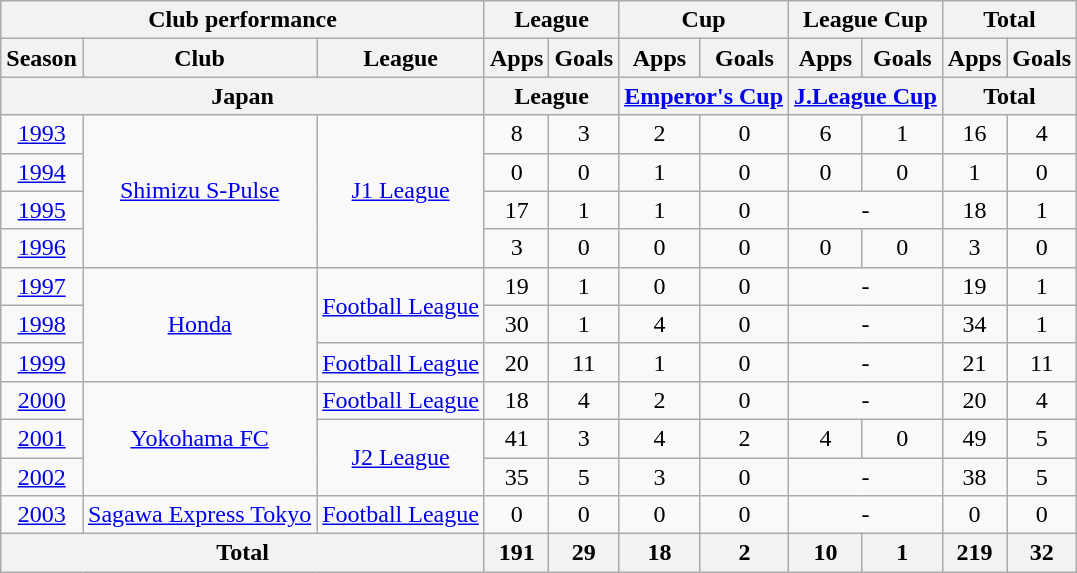<table class="wikitable" style="text-align:center;">
<tr>
<th colspan=3>Club performance</th>
<th colspan=2>League</th>
<th colspan=2>Cup</th>
<th colspan=2>League Cup</th>
<th colspan=2>Total</th>
</tr>
<tr>
<th>Season</th>
<th>Club</th>
<th>League</th>
<th>Apps</th>
<th>Goals</th>
<th>Apps</th>
<th>Goals</th>
<th>Apps</th>
<th>Goals</th>
<th>Apps</th>
<th>Goals</th>
</tr>
<tr>
<th colspan=3>Japan</th>
<th colspan=2>League</th>
<th colspan=2><a href='#'>Emperor's Cup</a></th>
<th colspan=2><a href='#'>J.League Cup</a></th>
<th colspan=2>Total</th>
</tr>
<tr>
<td><a href='#'>1993</a></td>
<td rowspan="4"><a href='#'>Shimizu S-Pulse</a></td>
<td rowspan="4"><a href='#'>J1 League</a></td>
<td>8</td>
<td>3</td>
<td>2</td>
<td>0</td>
<td>6</td>
<td>1</td>
<td>16</td>
<td>4</td>
</tr>
<tr>
<td><a href='#'>1994</a></td>
<td>0</td>
<td>0</td>
<td>1</td>
<td>0</td>
<td>0</td>
<td>0</td>
<td>1</td>
<td>0</td>
</tr>
<tr>
<td><a href='#'>1995</a></td>
<td>17</td>
<td>1</td>
<td>1</td>
<td>0</td>
<td colspan="2">-</td>
<td>18</td>
<td>1</td>
</tr>
<tr>
<td><a href='#'>1996</a></td>
<td>3</td>
<td>0</td>
<td>0</td>
<td>0</td>
<td>0</td>
<td>0</td>
<td>3</td>
<td>0</td>
</tr>
<tr>
<td><a href='#'>1997</a></td>
<td rowspan="3"><a href='#'>Honda</a></td>
<td rowspan="2"><a href='#'>Football League</a></td>
<td>19</td>
<td>1</td>
<td>0</td>
<td>0</td>
<td colspan="2">-</td>
<td>19</td>
<td>1</td>
</tr>
<tr>
<td><a href='#'>1998</a></td>
<td>30</td>
<td>1</td>
<td>4</td>
<td>0</td>
<td colspan="2">-</td>
<td>34</td>
<td>1</td>
</tr>
<tr>
<td><a href='#'>1999</a></td>
<td><a href='#'>Football League</a></td>
<td>20</td>
<td>11</td>
<td>1</td>
<td>0</td>
<td colspan="2">-</td>
<td>21</td>
<td>11</td>
</tr>
<tr>
<td><a href='#'>2000</a></td>
<td rowspan="3"><a href='#'>Yokohama FC</a></td>
<td><a href='#'>Football League</a></td>
<td>18</td>
<td>4</td>
<td>2</td>
<td>0</td>
<td colspan="2">-</td>
<td>20</td>
<td>4</td>
</tr>
<tr>
<td><a href='#'>2001</a></td>
<td rowspan="2"><a href='#'>J2 League</a></td>
<td>41</td>
<td>3</td>
<td>4</td>
<td>2</td>
<td>4</td>
<td>0</td>
<td>49</td>
<td>5</td>
</tr>
<tr>
<td><a href='#'>2002</a></td>
<td>35</td>
<td>5</td>
<td>3</td>
<td>0</td>
<td colspan="2">-</td>
<td>38</td>
<td>5</td>
</tr>
<tr>
<td><a href='#'>2003</a></td>
<td><a href='#'>Sagawa Express Tokyo</a></td>
<td><a href='#'>Football League</a></td>
<td>0</td>
<td>0</td>
<td>0</td>
<td>0</td>
<td colspan="2">-</td>
<td>0</td>
<td>0</td>
</tr>
<tr>
<th colspan=3>Total</th>
<th>191</th>
<th>29</th>
<th>18</th>
<th>2</th>
<th>10</th>
<th>1</th>
<th>219</th>
<th>32</th>
</tr>
</table>
